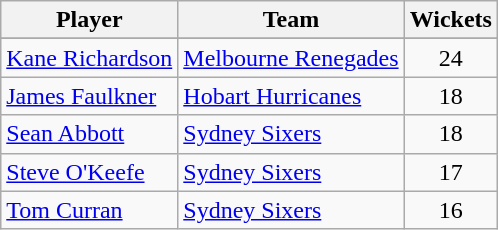<table class="wikitable" style="text-align:center">
<tr>
<th>Player</th>
<th>Team</th>
<th>Wickets</th>
</tr>
<tr>
</tr>
<tr>
<td style="text-align:left"><a href='#'>Kane Richardson</a></td>
<td style="text-align:left"><a href='#'>Melbourne Renegades</a></td>
<td>24</td>
</tr>
<tr>
<td style="text-align:left"><a href='#'>James Faulkner</a></td>
<td style="text-align:left"><a href='#'>Hobart Hurricanes</a></td>
<td>18</td>
</tr>
<tr>
<td style="text-align:left"><a href='#'>Sean Abbott</a></td>
<td style="text-align:left"><a href='#'>Sydney Sixers</a></td>
<td>18</td>
</tr>
<tr>
<td style="text-align:left"><a href='#'>Steve O'Keefe</a></td>
<td style="text-align:left"><a href='#'>Sydney Sixers</a></td>
<td>17</td>
</tr>
<tr>
<td style="text-align:left"><a href='#'>Tom Curran</a></td>
<td style="text-align:left"><a href='#'>Sydney Sixers</a></td>
<td>16</td>
</tr>
</table>
